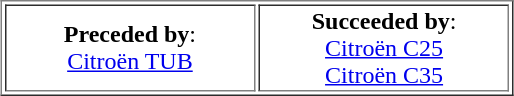<table align="center" border="1">
<tr>
<td td width="30%" align="center"><strong>Preceded by</strong>:<br><a href='#'>Citroën TUB</a></td>
<td td width="30%" align="center"><strong>Succeeded by</strong>:<br><a href='#'>Citroën C25</a><br><a href='#'>Citroën C35</a></td>
</tr>
</table>
